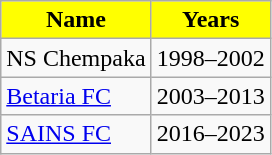<table class="wikitable">
<tr>
<th style="background:yellow ">Name</th>
<th style="background:yellow ">Years</th>
</tr>
<tr>
<td>NS Chempaka</td>
<td>1998–2002</td>
</tr>
<tr>
<td><a href='#'>Betaria FC</a></td>
<td>2003–2013</td>
</tr>
<tr>
<td><a href='#'>SAINS FC</a></td>
<td>2016–2023</td>
</tr>
</table>
